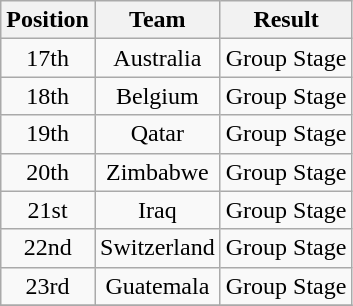<table class="wikitable" style="text-align: center;">
<tr>
<th>Position</th>
<th>Team</th>
<th>Result</th>
</tr>
<tr>
<td>17th</td>
<td> Australia</td>
<td>Group Stage</td>
</tr>
<tr>
<td>18th</td>
<td> Belgium</td>
<td>Group Stage</td>
</tr>
<tr>
<td>19th</td>
<td> Qatar</td>
<td>Group Stage</td>
</tr>
<tr>
<td>20th</td>
<td> Zimbabwe</td>
<td>Group Stage</td>
</tr>
<tr>
<td>21st</td>
<td> Iraq</td>
<td>Group Stage</td>
</tr>
<tr>
<td>22nd</td>
<td> Switzerland</td>
<td>Group Stage</td>
</tr>
<tr>
<td>23rd</td>
<td> Guatemala</td>
<td>Group Stage</td>
</tr>
<tr>
</tr>
</table>
